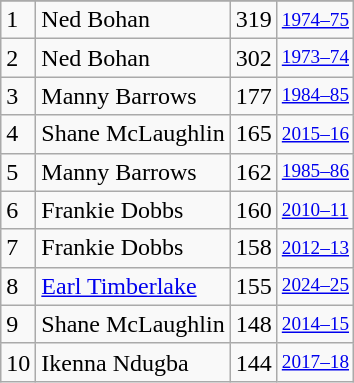<table class="wikitable">
<tr>
</tr>
<tr>
<td>1</td>
<td>Ned Bohan</td>
<td>319</td>
<td style="font-size:80%;"><a href='#'>1974–75</a></td>
</tr>
<tr>
<td>2</td>
<td>Ned Bohan</td>
<td>302</td>
<td style="font-size:80%;"><a href='#'>1973–74</a></td>
</tr>
<tr>
<td>3</td>
<td>Manny Barrows</td>
<td>177</td>
<td style="font-size:80%;"><a href='#'>1984–85</a></td>
</tr>
<tr>
<td>4</td>
<td>Shane McLaughlin</td>
<td>165</td>
<td style="font-size:80%;"><a href='#'>2015–16</a></td>
</tr>
<tr>
<td>5</td>
<td>Manny Barrows</td>
<td>162</td>
<td style="font-size:80%;"><a href='#'>1985–86</a></td>
</tr>
<tr>
<td>6</td>
<td>Frankie Dobbs</td>
<td>160</td>
<td style="font-size:80%;"><a href='#'>2010–11</a></td>
</tr>
<tr>
<td>7</td>
<td>Frankie Dobbs</td>
<td>158</td>
<td style="font-size:80%;"><a href='#'>2012–13</a></td>
</tr>
<tr>
<td>8</td>
<td><a href='#'>Earl Timberlake</a></td>
<td>155</td>
<td style="font-size:80%;"><a href='#'>2024–25</a></td>
</tr>
<tr>
<td>9</td>
<td>Shane McLaughlin</td>
<td>148</td>
<td style="font-size:80%;"><a href='#'>2014–15</a></td>
</tr>
<tr>
<td>10</td>
<td>Ikenna Ndugba</td>
<td>144</td>
<td style="font-size:80%;"><a href='#'>2017–18</a></td>
</tr>
</table>
